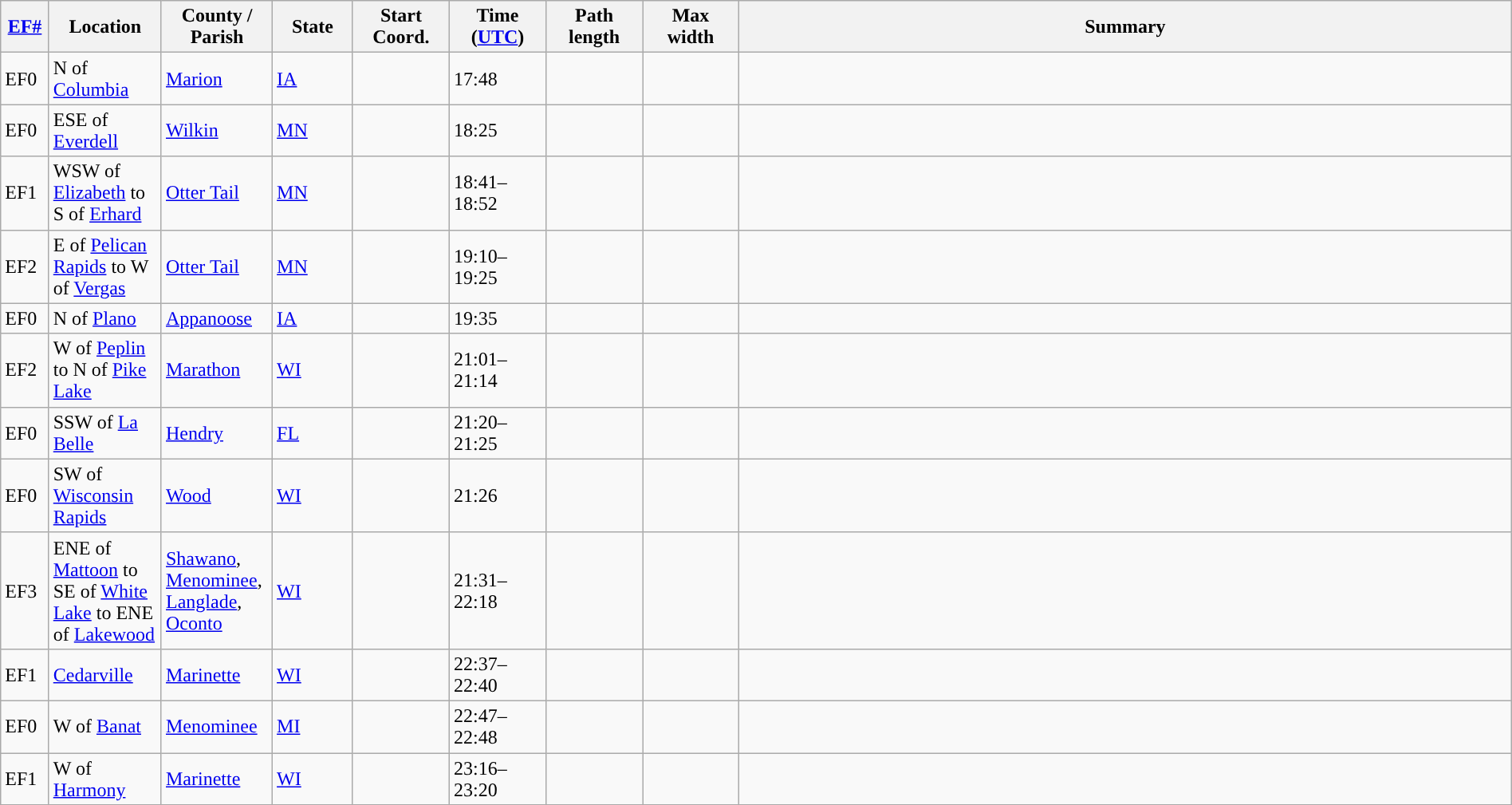<table class="wikitable sortable" style="width:100%;">
<tr>
<th scope="col"  style="width:3%; text-align:center;"><a href='#'>EF#</a></th>
<th scope="col"  style="width:7%; text-align:center;" class="unsortable">Location</th>
<th scope="col"  style="width:6%; text-align:center;" class="unsortable">County / Parish</th>
<th scope="col"  style="width:5%; text-align:center;">State</th>
<th scope="col"  style="width:6%; text-align:center;">Start Coord.</th>
<th scope="col"  style="width:6%; text-align:center;">Time (<a href='#'>UTC</a>)</th>
<th scope="col"  style="width:6%; text-align:center;">Path length</th>
<th scope="col"  style="width:6%; text-align:center;">Max width</th>
<th scope="col" class="unsortable" style="width:48%; text-align:center;">Summary</th>
</tr>
<tr>
<td>EF0</td>
<td>N of <a href='#'>Columbia</a></td>
<td><a href='#'>Marion</a></td>
<td><a href='#'>IA</a></td>
<td></td>
<td>17:48</td>
<td></td>
<td></td>
<td></td>
</tr>
<tr>
<td>EF0</td>
<td>ESE of <a href='#'>Everdell</a></td>
<td><a href='#'>Wilkin</a></td>
<td><a href='#'>MN</a></td>
<td></td>
<td>18:25</td>
<td></td>
<td></td>
<td></td>
</tr>
<tr>
<td>EF1</td>
<td>WSW of <a href='#'>Elizabeth</a> to S of <a href='#'>Erhard</a></td>
<td><a href='#'>Otter Tail</a></td>
<td><a href='#'>MN</a></td>
<td></td>
<td>18:41–18:52</td>
<td></td>
<td></td>
<td></td>
</tr>
<tr>
<td>EF2</td>
<td>E of <a href='#'>Pelican Rapids</a> to W of <a href='#'>Vergas</a></td>
<td><a href='#'>Otter Tail</a></td>
<td><a href='#'>MN</a></td>
<td></td>
<td>19:10–19:25</td>
<td></td>
<td></td>
<td></td>
</tr>
<tr>
<td>EF0</td>
<td>N of <a href='#'>Plano</a></td>
<td><a href='#'>Appanoose</a></td>
<td><a href='#'>IA</a></td>
<td></td>
<td>19:35</td>
<td></td>
<td></td>
<td></td>
</tr>
<tr>
<td>EF2</td>
<td>W of <a href='#'>Peplin</a> to N of <a href='#'>Pike Lake</a></td>
<td><a href='#'>Marathon</a></td>
<td><a href='#'>WI</a></td>
<td></td>
<td>21:01–21:14</td>
<td></td>
<td></td>
<td></td>
</tr>
<tr>
<td>EF0</td>
<td>SSW of <a href='#'>La Belle</a></td>
<td><a href='#'>Hendry</a></td>
<td><a href='#'>FL</a></td>
<td></td>
<td>21:20–21:25</td>
<td></td>
<td></td>
<td></td>
</tr>
<tr>
<td>EF0</td>
<td>SW of <a href='#'>Wisconsin Rapids</a></td>
<td><a href='#'>Wood</a></td>
<td><a href='#'>WI</a></td>
<td></td>
<td>21:26</td>
<td></td>
<td></td>
<td></td>
</tr>
<tr>
<td>EF3</td>
<td>ENE of <a href='#'>Mattoon</a> to SE of <a href='#'>White Lake</a> to ENE of <a href='#'>Lakewood</a></td>
<td><a href='#'>Shawano</a>, <a href='#'>Menominee</a>, <a href='#'>Langlade</a>, <a href='#'>Oconto</a></td>
<td><a href='#'>WI</a></td>
<td></td>
<td>21:31–22:18</td>
<td></td>
<td></td>
<td></td>
</tr>
<tr>
<td>EF1</td>
<td><a href='#'>Cedarville</a></td>
<td><a href='#'>Marinette</a></td>
<td><a href='#'>WI</a></td>
<td></td>
<td>22:37–22:40</td>
<td></td>
<td></td>
<td></td>
</tr>
<tr>
<td>EF0</td>
<td>W of <a href='#'>Banat</a></td>
<td><a href='#'>Menominee</a></td>
<td><a href='#'>MI</a></td>
<td></td>
<td>22:47–22:48</td>
<td></td>
<td></td>
<td></td>
</tr>
<tr>
<td>EF1</td>
<td>W of <a href='#'>Harmony</a></td>
<td><a href='#'>Marinette</a></td>
<td><a href='#'>WI</a></td>
<td></td>
<td>23:16–23:20</td>
<td></td>
<td></td>
<td></td>
</tr>
<tr>
</tr>
</table>
